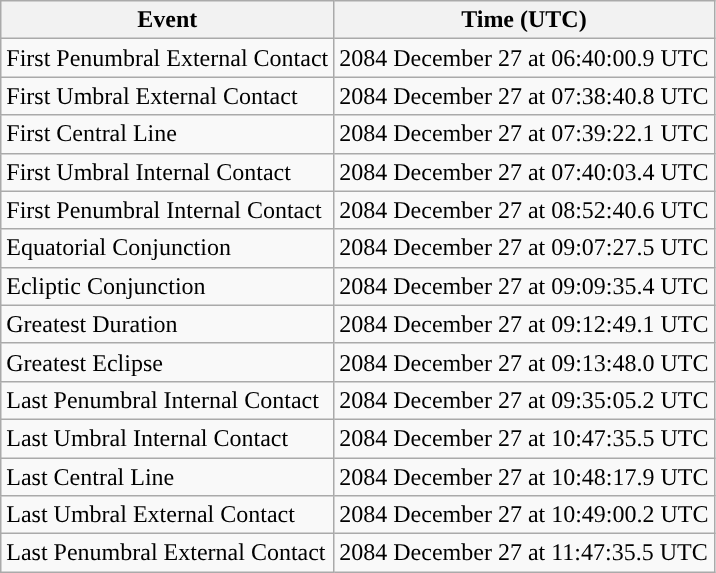<table class="wikitable">
<tr>
<th>Event</th>
<th>Time (UTC)</th>
</tr>
<tr>
<td>First Penumbral External Contact</td>
<td>2084 December 27 at 06:40:00.9 UTC</td>
</tr>
<tr>
<td>First Umbral External Contact</td>
<td>2084 December 27 at 07:38:40.8 UTC</td>
</tr>
<tr>
<td>First Central Line</td>
<td>2084 December 27 at 07:39:22.1 UTC</td>
</tr>
<tr>
<td>First Umbral Internal Contact</td>
<td>2084 December 27 at 07:40:03.4 UTC</td>
</tr>
<tr>
<td>First Penumbral Internal Contact</td>
<td>2084 December 27 at 08:52:40.6 UTC</td>
</tr>
<tr>
<td>Equatorial Conjunction</td>
<td>2084 December 27 at 09:07:27.5 UTC</td>
</tr>
<tr>
<td>Ecliptic Conjunction</td>
<td>2084 December 27 at 09:09:35.4 UTC</td>
</tr>
<tr>
<td>Greatest Duration</td>
<td>2084 December 27 at 09:12:49.1 UTC</td>
</tr>
<tr>
<td>Greatest Eclipse</td>
<td>2084 December 27 at 09:13:48.0 UTC</td>
</tr>
<tr>
<td>Last Penumbral Internal Contact</td>
<td>2084 December 27 at 09:35:05.2 UTC</td>
</tr>
<tr>
<td>Last Umbral Internal Contact</td>
<td>2084 December 27 at 10:47:35.5 UTC</td>
</tr>
<tr>
<td>Last Central Line</td>
<td>2084 December 27 at 10:48:17.9 UTC</td>
</tr>
<tr>
<td>Last Umbral External Contact</td>
<td>2084 December 27 at 10:49:00.2 UTC</td>
</tr>
<tr>
<td>Last Penumbral External Contact</td>
<td>2084 December 27 at 11:47:35.5 UTC</td>
</tr>
</table>
